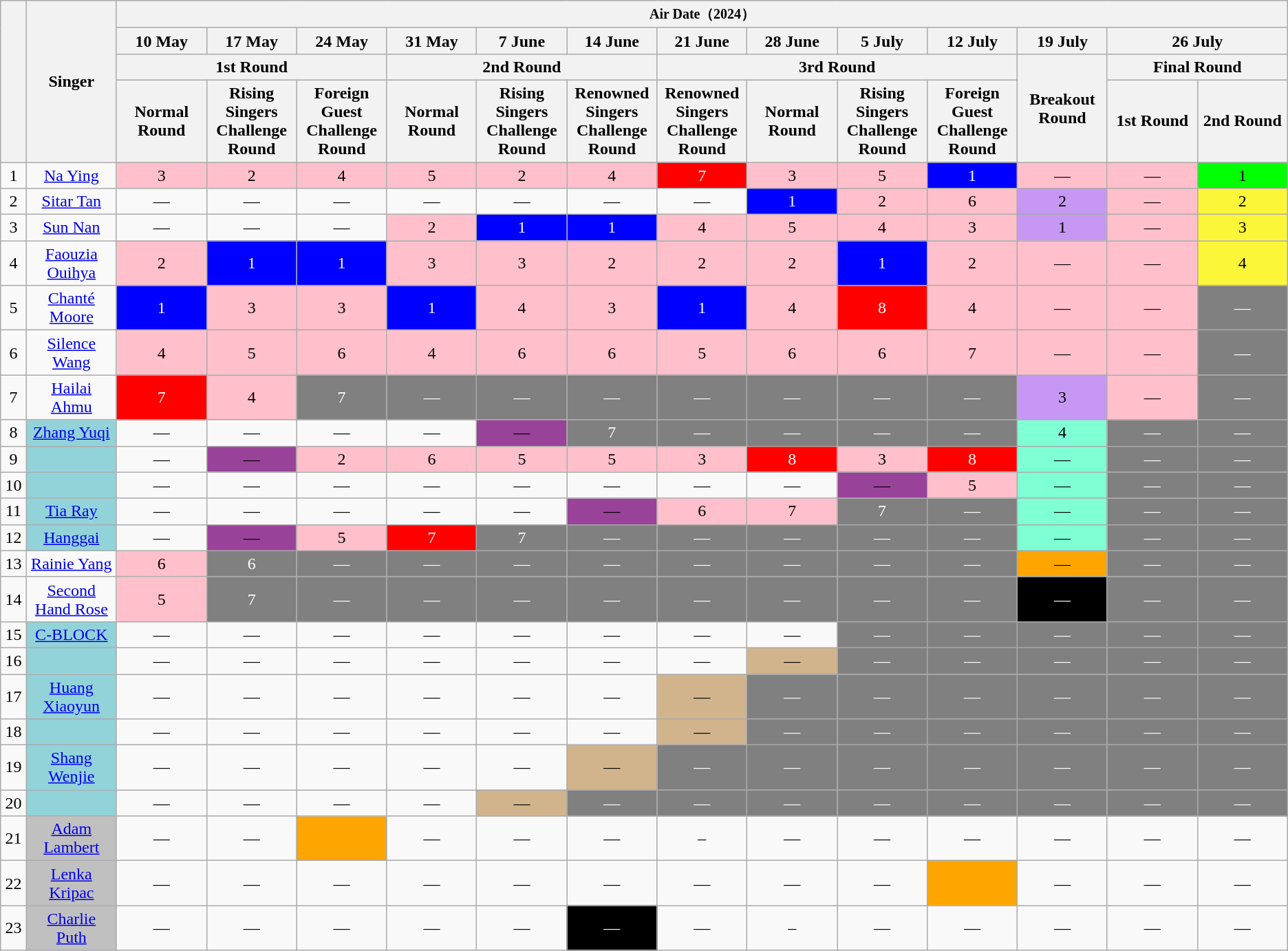<table class="wikitable unsortable" style="text-align:center">
<tr>
<th rowspan="4" width="30"></th>
<th rowspan="4" width="250" class="unsortable">Singer</th>
<th colspan="13"><small>Air Date（2024）</small></th>
</tr>
<tr>
<th width="100"><span>10 May</span></th>
<th width="100"><span>17 May</span></th>
<th width="100"><span>24 May</span></th>
<th width="100"><span>31 May</span></th>
<th width="100"><span>7 June</span></th>
<th width="100"><span>14 June</span></th>
<th width="100"><span>21 June</span></th>
<th width="100"><span>28 June</span></th>
<th width="100"><span>5 July</span></th>
<th width="100"><span>12 July</span></th>
<th width="100"><span>19 July</span></th>
<th colspan="2" width="100"><span>26 July</span></th>
</tr>
<tr>
<th colspan="3">1st Round</th>
<th colspan="3">2nd Round</th>
<th colspan="4">3rd Round<br></th>
<th rowspan="2">Breakout Round</th>
<th colspan="2">Final Round</th>
</tr>
<tr>
<th width="100" data-sort-type="text">Normal Round</th>
<th width="100" data-sort-type="text">Rising Singers Challenge Round</th>
<th width="100" data-sort-type="text">Foreign Guest Challenge Round</th>
<th width="100" data-sort-type="text">Normal Round</th>
<th width="100" data-sort-type="text">Rising Singers Challenge Round</th>
<th width="100" data-sort-type="text">Renowned Singers Challenge Round</th>
<th width="100" data-sort-type="text">Renowned Singers Challenge Round</th>
<th width="100" data-sort-type="text">Normal Round</th>
<th width="100" data-sort-type="text">Rising Singers Challenge Round</th>
<th width="100" data-sort-type="text">Foreign Guest Challenge Round</th>
<th width="100" data-sort-type="text">1st Round</th>
<th width="100" data-sort-type="text">2nd Round</th>
</tr>
<tr>
<td>1</td>
<td><a href='#'>Na Ying</a></td>
<td style="background:pink; width:7%">3</td>
<td style="background:pink; width:7%">2</td>
<td style="background:pink; width:7%">4</td>
<td style="background:pink; width:7%">5</td>
<td style="background:pink; width:7%">2</td>
<td style="background:pink; width:7%">4</td>
<td style="background:red; color:white; width:7%">7</td>
<td style="background:pink; width:7%">3</td>
<td style="background:pink; width:7%">5</td>
<td style="background:blue; color: white; width:7%">1</td>
<td style="background:pink; width:7%">—</td>
<td style="background:pink; width:7%">—</td>
<td style="background:lime; width:7%">1</td>
</tr>
<tr>
<td>2</td>
<td><span><a href='#'></a></span> <a href='#'>Sitar Tan</a></td>
<td>—</td>
<td>—</td>
<td>—</td>
<td>—</td>
<td>—</td>
<td>—</td>
<td>—</td>
<td style="background:blue; color: white; width:7%">1</td>
<td style="background:pink; width:7%">2</td>
<td style="background:pink; width:7%">6</td>
<td style="background:#C697F3; width:7%">2</td>
<td style="background:pink; width:7%">—</td>
<td style="background:#FCF639; width:7%; color: black;">2</td>
</tr>
<tr>
<td>3</td>
<td><span><a href='#'></a></span> <a href='#'>Sun Nan</a></td>
<td>—</td>
<td>—</td>
<td>—</td>
<td style="background:pink; width:7%">2</td>
<td style="background:blue; color: white; width:7%">1</td>
<td style="background:blue; color: white; width:7%">1</td>
<td style="background:pink; width:7%">4</td>
<td style="background:pink; width:7%">5</td>
<td style="background:pink; width:7%">4</td>
<td style="background:pink; width:7%">3</td>
<td style="background:#C697F3; width:7%">1</td>
<td style="background:pink; width:7%">—</td>
<td style="background:#FCF639; width:7%; color: black;">3</td>
</tr>
<tr>
<td>4</td>
<td><a href='#'>Faouzia Ouihya</a></td>
<td style="background:pink; width:7%">2</td>
<td style="background:blue; color: white; width:7%">1</td>
<td style="background:blue; color: white; width:7%">1</td>
<td style="background:pink; width:7%">3</td>
<td style="background:pink; width:7%">3</td>
<td style="background:pink; width:7%">2</td>
<td style="background:pink; width:7%">2</td>
<td style="background:pink; width:7%">2</td>
<td style="background:blue; color: white; width:7%">1</td>
<td style="background:pink; width:7%">2</td>
<td style="background:pink; width:7%">—</td>
<td style="background:pink; width:7%">—</td>
<td style="background:#FCF639; width:7%; color: black;">4</td>
</tr>
<tr>
<td>5</td>
<td><a href='#'>Chanté Moore</a></td>
<td style="background:blue; color: white; width:7%">1</td>
<td style="background:pink; width:7%">3</td>
<td style="background:pink; width:7%">3</td>
<td style="background:blue; color: white; width:7%">1</td>
<td style="background:pink; width:7%">4</td>
<td style="background:pink; width:7%">3</td>
<td style="background:blue; color: white; width:7%">1</td>
<td style="background:pink; width:7%">4</td>
<td style="background:red; color:white; width:7%">8</td>
<td style="background:pink; width:7%">4</td>
<td style="background:pink; width:7%">—</td>
<td style="background:pink; width:7%">—</td>
<td style="background:grey; color:white; width:7%">—</td>
</tr>
<tr>
<td>6</td>
<td><a href='#'>Silence Wang</a></td>
<td style="background:pink; width:7%">4</td>
<td style="background:pink; width:7%">5</td>
<td style="background:pink; width:7%">6</td>
<td style="background:pink; width:7%">4</td>
<td style="background:pink; width:7%">6</td>
<td style="background:pink; width:7%">6</td>
<td style="background:pink; width:7%">5</td>
<td style="background:pink; width:7%">6</td>
<td style="background:pink; width:7%">6</td>
<td style="background:pink; width:7%">7</td>
<td style="background:pink; width:7%">—</td>
<td style="background:pink; width:7%">—</td>
<td style="background:grey; color:white; width:7%">—</td>
</tr>
<tr>
<td>7</td>
<td><a href='#'>Hailai Ahmu</a></td>
<td style="background:red; color:white; width:7%">7</td>
<td style="background:pink; width:7%">4</td>
<td style="background:grey; color:white; width:7%">7</td>
<td style="background:grey; color:white; width:7%">—</td>
<td style="background:grey; color:white; width:7%">—</td>
<td style="background:grey; color:white; width:7%">—</td>
<td style="background:grey; color:white; width:7%">—</td>
<td style="background:grey; color:white; width:7%">—</td>
<td style="background:grey; color:white; width:7%">—</td>
<td style="background:grey; color:white; width:7%">—</td>
<td style="background:#C697F3; width:7%">3</td>
<td style="background:pink; width:7%">—</td>
<td style="background:grey; color:white; width:7%">—</td>
</tr>
<tr>
<td>8</td>
<td style="background:#92D3DA; width:7%"><a href='#'>Zhang Yuqi</a></td>
<td>—</td>
<td>—</td>
<td>—</td>
<td>—</td>
<td style="background:#994299; color:black; width:7%">—</td>
<td style="background:grey; color:white; width:7%">7</td>
<td style="background:grey; color:white; width:7%">—</td>
<td style="background:grey; color:white; width:7%">—</td>
<td style="background:grey; color:white; width:7%">—</td>
<td style="background:grey; color:white; width:7%">—</td>
<td style="background:#7FFFD4; width:7%">4</td>
<td style="background:grey; color:white; width:7%">—</td>
<td style="background:grey; color:white; width:7%">—</td>
</tr>
<tr>
<td>9</td>
<td style="background:#92D3DA; width:7%"></td>
<td>—</td>
<td style="background:#994299; color:black; width:7%">—</td>
<td style="background:pink; width:7%">2</td>
<td style="background:pink; width:7%">6</td>
<td style="background:pink; width:7%">5</td>
<td style="background:pink; width:7%">5</td>
<td style="background:pink; width:7%">3</td>
<td style="background:red; color:white; width:7%">8</td>
<td style="background:pink; width:7%">3</td>
<td style="background:red; color:white; width:7%">8</td>
<td style="background:#7FFFD4; width:7%">—</td>
<td style="background:grey; color:white; width:7%">—</td>
<td style="background:grey; color:white; width:7%">—</td>
</tr>
<tr>
<td>10</td>
<td style="background:#92D3DA; width:7%"></td>
<td>—</td>
<td>—</td>
<td>—</td>
<td>—</td>
<td>—</td>
<td>—</td>
<td>—</td>
<td>—</td>
<td style="background:#994299; color:black; width:7%">—</td>
<td style="background:pink; width:7%">5</td>
<td style="background:#7FFFD4; width:7%">—</td>
<td style="background:grey; color:white; width:7%">—</td>
<td style="background:grey; color:white; width:7%">—</td>
</tr>
<tr>
<td>11</td>
<td style="background:#92D3DA; width:7%"><span><a href='#'></a></span> <span><a href='#'></a></span> <a href='#'>Tia Ray</a></td>
<td>—</td>
<td>—</td>
<td>—</td>
<td>—</td>
<td>—</td>
<td style="background:#994299; color:black; width:7%">—</td>
<td style="background:pink; width:7%">6</td>
<td style="background:pink; width:7%">7</td>
<td style="background:grey; color:white; width:7%">7</td>
<td style="background:grey; color:white; width:7%">—</td>
<td style="background:#7FFFD4; width:7%">—</td>
<td style="background:grey; color:white; width:7%">—</td>
<td style="background:grey; color:white; width:7%">—</td>
</tr>
<tr>
<td>12</td>
<td style="background:#92D3DA; width:7%"><a href='#'>Hanggai</a></td>
<td>—</td>
<td style="background:#994299; color:black; width:7%">—</td>
<td style="background:pink; width:7%">5</td>
<td style="background:red; color:white; width:7%">7</td>
<td style="background:grey; color:white; width:7%">7</td>
<td style="background:grey; color:white; width:7%">—</td>
<td style="background:grey; color:white; width:7%">—</td>
<td style="background:grey; color:white; width:7%">—</td>
<td style="background:grey; color:white; width:7%">—</td>
<td style="background:grey; color:white; width:7%">—</td>
<td style="background:#7FFFD4; width:7%">—</td>
<td style="background:grey; color:white; width:7%">—</td>
<td style="background:grey; color:white; width:7%">—</td>
</tr>
<tr>
<td>13</td>
<td><a href='#'>Rainie Yang</a></td>
<td style="background:pink; width:7%">6</td>
<td style="background:grey; color:white; width:7%">6</td>
<td style="background:grey; color:white; width:7%">—</td>
<td style="background:grey; color:white; width:7%">—</td>
<td style="background:grey; color:white; width:7%">—</td>
<td style="background:grey; color:white; width:7%">—</td>
<td style="background:grey; color:white; width:7%">—</td>
<td style="background:grey; color:white; width:7%">—</td>
<td style="background:grey; color:white; width:7%">—</td>
<td style="background:grey; color:white; width:7%">—</td>
<td style="background:orange; color:black; width:7%">—</td>
<td style="background:grey; color:white; width:7%">—</td>
<td style="background:grey; color:white; width:7%">—</td>
</tr>
<tr>
<td>14</td>
<td><a href='#'>Second Hand Rose</a></td>
<td style="background:pink; width:7%">5</td>
<td style="background:grey; color:white; width:7%">7</td>
<td style="background:grey; color:white; width:7%">—</td>
<td style="background:grey; color:white; width:7%">—</td>
<td style="background:grey; color:white; width:7%">—</td>
<td style="background:grey; color:white; width:7%">—</td>
<td style="background:grey; color:white; width:7%">—</td>
<td style="background:grey; color:white; width:7%">—</td>
<td style="background:grey; color:white; width:7%">—</td>
<td style="background:grey; color:white; width:7%">—</td>
<td style="background:black; width:7%; color: white;">—</td>
<td style="background:grey; width:7%; color: white;">—</td>
<td style="background:grey; width:7%; color: white;">—</td>
</tr>
<tr>
<td>15</td>
<td style="background:#92D3DA; width:7%"><a href='#'>C-BLOCK</a></td>
<td>—</td>
<td>—</td>
<td>—</td>
<td>—</td>
<td>—</td>
<td>—</td>
<td>—</td>
<td>—</td>
<td style="background:grey; color:white; width:7%">—</td>
<td style="background:grey; color:white; width:7%">—</td>
<td style="background:grey; color:white; width:7%">—</td>
<td style="background:grey; color:white; width:7%">—</td>
<td style="background:grey; color:white; width:7%">—</td>
</tr>
<tr>
<td>16</td>
<td style="background:#92D3DA; width:7%"></td>
<td>—</td>
<td>—</td>
<td>—</td>
<td>—</td>
<td>—</td>
<td>—</td>
<td>—</td>
<td style="background:tan; width:7%">—</td>
<td style="background:grey; color:white; width:7%">—</td>
<td style="background:grey; color:white; width:7%">—</td>
<td style="background:grey; color:white; width:7%">—</td>
<td style="background:grey; color:white; width:7%">—</td>
<td style="background:grey; color:white; width:7%">—</td>
</tr>
<tr>
<td>17</td>
<td style="background:#92D3DA; width:7%"><span><a href='#'></a></span> <a href='#'>Huang Xiaoyun</a></td>
<td>—</td>
<td>—</td>
<td>—</td>
<td>—</td>
<td>—</td>
<td>—</td>
<td style="background:tan; width:7%">—</td>
<td style="background:grey; color:white; width:7%">—</td>
<td style="background:grey; color:white; width:7%">—</td>
<td style="background:grey; color:white; width:7%">—</td>
<td style="background:grey; color:white; width:7%">—</td>
<td style="background:grey; color:white; width:7%">—</td>
<td style="background:grey; color:white; width:7%">—</td>
</tr>
<tr>
<td>18</td>
<td style="background:#92D3DA; width:7%"></td>
<td>—</td>
<td>—</td>
<td>—</td>
<td>—</td>
<td>—</td>
<td>—</td>
<td style="background:tan; width:7%">—</td>
<td style="background:grey; color:white; width:7%">—</td>
<td style="background:grey; color:white; width:7%">—</td>
<td style="background:grey; color:white; width:7%">—</td>
<td style="background:grey; color:white; width:7%">—</td>
<td style="background:grey; color:white; width:7%">—</td>
<td style="background:grey; color:white; width:7%">—</td>
</tr>
<tr>
<td>19</td>
<td style="background:#92D3DA; width:7%"><span><a href='#'></a></span> <a href='#'>Shang Wenjie</a></td>
<td>—</td>
<td>—</td>
<td>—</td>
<td>—</td>
<td>—</td>
<td style="background:tan; width:7%">—</td>
<td style="background:grey; color:white; width:7%">—</td>
<td style="background:grey; color:white; width:7%">—</td>
<td style="background:grey; color:white; width:7%">—</td>
<td style="background:grey; color:white; width:7%">—</td>
<td style="background:grey; color:white; width:7%">—</td>
<td style="background:grey; color:white; width:7%">—</td>
<td style="background:grey; color:white; width:7%">—</td>
</tr>
<tr>
<td>20</td>
<td style="background:#92D3DA; width:7%"></td>
<td>—</td>
<td>—</td>
<td>—</td>
<td>—</td>
<td style="background:tan; width:7%">—</td>
<td style="background:grey; color:white; width:7%">—</td>
<td style="background:grey; color:white; width:7%">—</td>
<td style="background:grey; color:white; width:7%">—</td>
<td style="background:grey; color:white; width:7%">—</td>
<td style="background:grey; color:white; width:7%">—</td>
<td style="background:grey; color:white; width:7%">—</td>
<td style="background:grey; color:white; width:7%">—</td>
<td style="background:grey; color:white; width:7%">—</td>
</tr>
<tr>
<td>21</td>
<td style="background:silver; color:black; width:7%"><a href='#'>Adam Lambert</a></td>
<td>—</td>
<td>—</td>
<td style="background:orange; color:black; width:7%"></td>
<td>—</td>
<td>—</td>
<td>—</td>
<td>–</td>
<td>—</td>
<td>—</td>
<td>—</td>
<td>—</td>
<td>—</td>
<td>—</td>
</tr>
<tr>
<td>22</td>
<td style="background:silver; color:black; width:7%"><a href='#'>Lenka Kripac</a></td>
<td>—</td>
<td>—</td>
<td>—</td>
<td>—</td>
<td>—</td>
<td>—</td>
<td>—</td>
<td>—</td>
<td>—</td>
<td style="background:orange; color:black; width:7%"></td>
<td>—</td>
<td>—</td>
<td>—</td>
</tr>
<tr>
<td>23</td>
<td style="background:silver; color:black; width:7%"><a href='#'>Charlie Puth</a></td>
<td>—</td>
<td>—</td>
<td>—</td>
<td>—</td>
<td>—</td>
<td style="background:black; width:7%; color: white;">—</td>
<td>—</td>
<td>–</td>
<td>—</td>
<td>—</td>
<td>—</td>
<td>—</td>
<td>—</td>
</tr>
</table>
